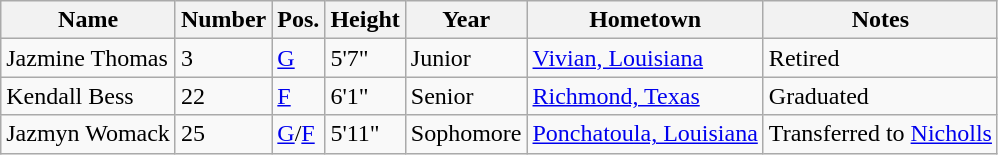<table class="wikitable sortable" border="1">
<tr>
<th>Name</th>
<th>Number</th>
<th>Pos.</th>
<th>Height</th>
<th>Year</th>
<th>Hometown</th>
<th class="wikitable">Notes</th>
</tr>
<tr>
<td>Jazmine Thomas</td>
<td>3</td>
<td><a href='#'>G</a></td>
<td>5'7"</td>
<td>Junior</td>
<td><a href='#'>Vivian, Louisiana</a></td>
<td>Retired</td>
</tr>
<tr>
<td>Kendall Bess</td>
<td>22</td>
<td><a href='#'>F</a></td>
<td>6'1"</td>
<td>Senior</td>
<td><a href='#'>Richmond, Texas</a></td>
<td>Graduated</td>
</tr>
<tr>
<td>Jazmyn Womack</td>
<td>25</td>
<td><a href='#'>G</a>/<a href='#'>F</a></td>
<td>5'11"</td>
<td>Sophomore</td>
<td><a href='#'>Ponchatoula, Louisiana</a></td>
<td>Transferred to <a href='#'>Nicholls</a></td>
</tr>
</table>
